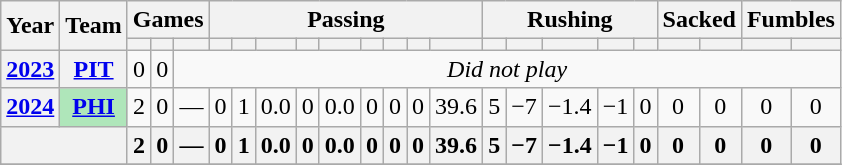<table class="wikitable" style="text-align:center;">
<tr>
<th rowspan="2">Year</th>
<th rowspan="2">Team</th>
<th colspan="3">Games</th>
<th colspan="9">Passing</th>
<th colspan="5">Rushing</th>
<th colspan="2">Sacked</th>
<th colspan="2">Fumbles</th>
</tr>
<tr>
<th></th>
<th></th>
<th></th>
<th></th>
<th></th>
<th></th>
<th></th>
<th></th>
<th></th>
<th></th>
<th></th>
<th></th>
<th></th>
<th></th>
<th></th>
<th></th>
<th></th>
<th></th>
<th></th>
<th></th>
<th></th>
</tr>
<tr>
<th><a href='#'>2023</a></th>
<th><a href='#'>PIT</a></th>
<td>0</td>
<td>0</td>
<td colspan = 19><em>Did not play</em></td>
</tr>
<tr>
<th><a href='#'>2024</a></th>
<th style="background:#afe6ba;"><a href='#'>PHI</a></th>
<td>2</td>
<td>0</td>
<td>—</td>
<td>0</td>
<td>1</td>
<td>0.0</td>
<td>0</td>
<td>0.0</td>
<td>0</td>
<td>0</td>
<td>0</td>
<td>39.6</td>
<td>5</td>
<td>−7</td>
<td>−1.4</td>
<td>−1</td>
<td>0</td>
<td>0</td>
<td>0</td>
<td>0</td>
<td>0</td>
</tr>
<tr>
<th colspan="2"></th>
<th>2</th>
<th>0</th>
<th>—</th>
<th>0</th>
<th>1</th>
<th>0.0</th>
<th>0</th>
<th>0.0</th>
<th>0</th>
<th>0</th>
<th>0</th>
<th>39.6</th>
<th>5</th>
<th>−7</th>
<th>−1.4</th>
<th>−1</th>
<th>0</th>
<th>0</th>
<th>0</th>
<th>0</th>
<th>0</th>
</tr>
<tr>
</tr>
</table>
